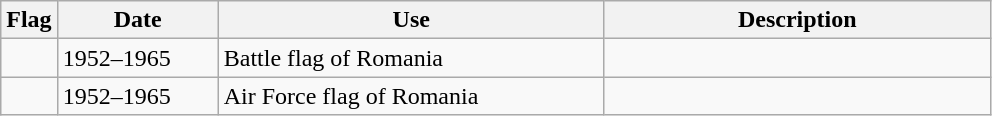<table class="wikitable">
<tr>
<th>Flag</th>
<th width="100">Date</th>
<th width="250">Use</th>
<th width="250">Description</th>
</tr>
<tr>
<td><br></td>
<td>1952–1965</td>
<td>Battle flag of Romania</td>
<td></td>
</tr>
<tr>
<td><br></td>
<td>1952–1965</td>
<td>Air Force flag of Romania</td>
<td></td>
</tr>
</table>
